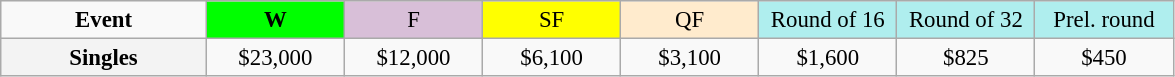<table class=wikitable style=font-size:95%;text-align:center>
<tr>
<td style="width:130px"><strong>Event</strong></td>
<td style="width:85px; background:lime"><strong>W</strong></td>
<td style="width:85px; background:thistle">F</td>
<td style="width:85px; background:#ffff00">SF</td>
<td style="width:85px; background:#ffebcd">QF</td>
<td style="width:85px; background:#afeeee">Round of 16</td>
<td style="width:85px; background:#afeeee">Round of 32</td>
<td style="width:85px; background:#afeeee">Prel. round</td>
</tr>
<tr>
<th style=background:#f3f3f3>Singles </th>
<td>$23,000</td>
<td>$12,000</td>
<td>$6,100</td>
<td>$3,100</td>
<td>$1,600</td>
<td>$825</td>
<td>$450</td>
</tr>
</table>
